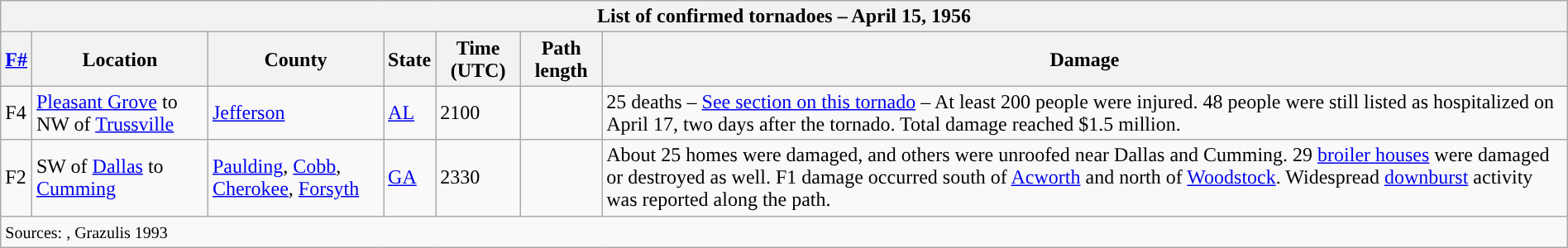<table class="wikitable toccolours collapsible" width="100%">
<tr>
<th colspan="7">List of confirmed tornadoes – April 15, 1956</th>
</tr>
<tr>
<th><a href='#'>F#</a></th>
<th>Location</th>
<th>County</th>
<th>State</th>
<th>Time (UTC)</th>
<th>Path length</th>
<th>Damage</th>
</tr>
<tr>
<td>F4</td>
<td><a href='#'>Pleasant Grove</a> to NW of <a href='#'>Trussville</a></td>
<td><a href='#'>Jefferson</a></td>
<td><a href='#'>AL</a></td>
<td>2100</td>
<td></td>
<td>25 deaths – <a href='#'>See section on this tornado</a> – At least 200 people were injured. 48 people were still listed as hospitalized on April 17, two days after the tornado. Total damage reached $1.5 million.</td>
</tr>
<tr>
<td>F2</td>
<td>SW of <a href='#'>Dallas</a> to <a href='#'>Cumming</a></td>
<td><a href='#'>Paulding</a>, <a href='#'>Cobb</a>, <a href='#'>Cherokee</a>, <a href='#'>Forsyth</a></td>
<td><a href='#'>GA</a></td>
<td>2330</td>
<td></td>
<td>About 25 homes were damaged, and others were unroofed near Dallas and Cumming. 29 <a href='#'>broiler houses</a> were damaged or destroyed as well. F1 damage occurred south of <a href='#'>Acworth</a> and north of <a href='#'>Woodstock</a>. Widespread <a href='#'>downburst</a> activity was reported along the path.</td>
</tr>
<tr>
<td colspan="7"><small>Sources: , Grazulis 1993</small></td>
</tr>
</table>
